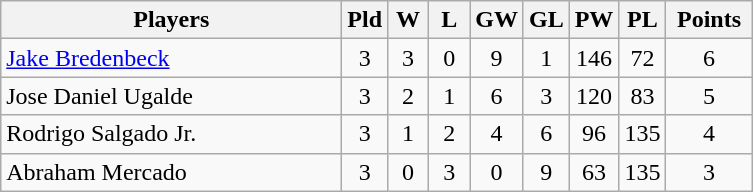<table class=wikitable style="text-align:center">
<tr>
<th width=220>Players</th>
<th width=20>Pld</th>
<th width=20>W</th>
<th width=20>L</th>
<th width=20>GW</th>
<th width=20>GL</th>
<th width=20>PW</th>
<th width=20>PL</th>
<th width=50>Points</th>
</tr>
<tr>
<td align=left> <a href='#'>Jake Bredenbeck</a></td>
<td>3</td>
<td>3</td>
<td>0</td>
<td>9</td>
<td>1</td>
<td>146</td>
<td>72</td>
<td>6</td>
</tr>
<tr>
<td align=left> Jose Daniel Ugalde</td>
<td>3</td>
<td>2</td>
<td>1</td>
<td>6</td>
<td>3</td>
<td>120</td>
<td>83</td>
<td>5</td>
</tr>
<tr>
<td align=left> Rodrigo Salgado Jr.</td>
<td>3</td>
<td>1</td>
<td>2</td>
<td>4</td>
<td>6</td>
<td>96</td>
<td>135</td>
<td>4</td>
</tr>
<tr>
<td align=left> Abraham Mercado</td>
<td>3</td>
<td>0</td>
<td>3</td>
<td>0</td>
<td>9</td>
<td>63</td>
<td>135</td>
<td>3</td>
</tr>
</table>
